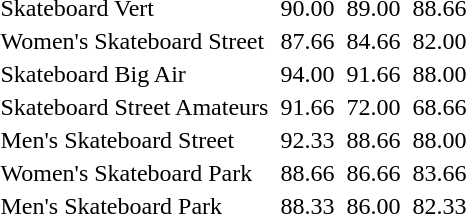<table>
<tr>
<td>Skateboard Vert</td>
<td></td>
<td>90.00</td>
<td></td>
<td>89.00</td>
<td></td>
<td>88.66</td>
</tr>
<tr>
<td>Women's Skateboard Street</td>
<td></td>
<td>87.66</td>
<td></td>
<td>84.66</td>
<td></td>
<td>82.00</td>
</tr>
<tr>
<td>Skateboard Big Air</td>
<td></td>
<td>94.00</td>
<td></td>
<td>91.66</td>
<td></td>
<td>88.00</td>
</tr>
<tr>
<td>Skateboard Street Amateurs</td>
<td></td>
<td>91.66</td>
<td></td>
<td>72.00</td>
<td></td>
<td>68.66</td>
</tr>
<tr>
<td>Men's Skateboard Street</td>
<td></td>
<td>92.33</td>
<td></td>
<td>88.66</td>
<td></td>
<td>88.00</td>
</tr>
<tr>
<td>Women's Skateboard Park</td>
<td></td>
<td>88.66</td>
<td></td>
<td>86.66</td>
<td></td>
<td>83.66</td>
</tr>
<tr>
<td>Men's Skateboard Park</td>
<td></td>
<td>88.33</td>
<td></td>
<td>86.00</td>
<td></td>
<td>82.33</td>
</tr>
</table>
